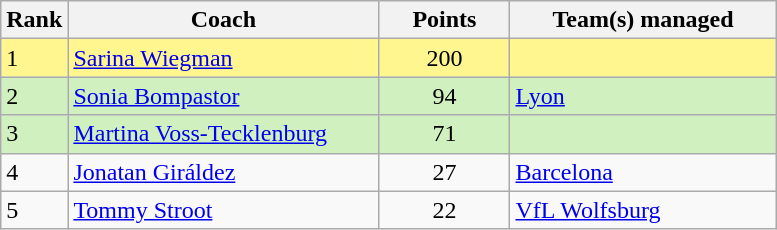<table class="wikitable">
<tr>
<th style="width:25px">Rank</th>
<th style="width:200px">Coach</th>
<th style="width:80px">Points</th>
<th style="width:170px">Team(s) managed</th>
</tr>
<tr bgcolor="#FFF68F">
<td>1</td>
<td> <a href='#'>Sarina Wiegman</a></td>
<td style="text-align:center">200</td>
<td></td>
</tr>
<tr bgcolor="#D0F0C0">
<td>2</td>
<td> <a href='#'>Sonia Bompastor</a></td>
<td style="text-align:center">94</td>
<td> <a href='#'>Lyon</a></td>
</tr>
<tr bgcolor="#D0F0C0">
<td>3</td>
<td> <a href='#'>Martina Voss-Tecklenburg</a></td>
<td style="text-align:center">71</td>
<td></td>
</tr>
<tr>
<td>4</td>
<td> <a href='#'>Jonatan Giráldez</a></td>
<td style="text-align:center">27</td>
<td> <a href='#'>Barcelona</a></td>
</tr>
<tr>
<td>5</td>
<td> <a href='#'>Tommy Stroot</a></td>
<td style="text-align:center">22</td>
<td> <a href='#'>VfL Wolfsburg</a></td>
</tr>
</table>
